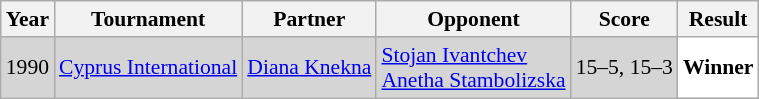<table class="sortable wikitable" style="font-size: 90%;">
<tr>
<th>Year</th>
<th>Tournament</th>
<th>Partner</th>
<th>Opponent</th>
<th>Score</th>
<th>Result</th>
</tr>
<tr style="background:#D5D5D5">
<td align="center">1990</td>
<td align="left"><a href='#'>Cyprus International</a></td>
<td align="left"> <a href='#'>Diana Knekna</a></td>
<td align="left"> <a href='#'>Stojan Ivantchev</a> <br>  <a href='#'>Anetha Stambolizska</a></td>
<td align="left">15–5, 15–3</td>
<td style="text-align:left; background:white"> <strong>Winner</strong></td>
</tr>
</table>
